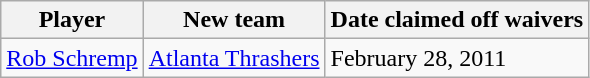<table class="wikitable">
<tr>
<th>Player</th>
<th>New team</th>
<th>Date claimed off waivers</th>
</tr>
<tr>
<td><a href='#'>Rob Schremp</a></td>
<td><a href='#'>Atlanta Thrashers</a></td>
<td>February 28, 2011</td>
</tr>
</table>
